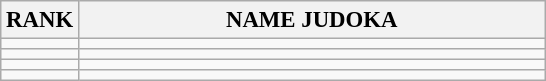<table class="wikitable" style="font-size:95%;">
<tr>
<th>RANK</th>
<th align="left" style="width: 20em">NAME JUDOKA</th>
</tr>
<tr>
<td align="center"></td>
<td></td>
</tr>
<tr>
<td align="center"></td>
<td></td>
</tr>
<tr>
<td align="center"></td>
<td></td>
</tr>
<tr>
<td align="center"></td>
<td></td>
</tr>
</table>
